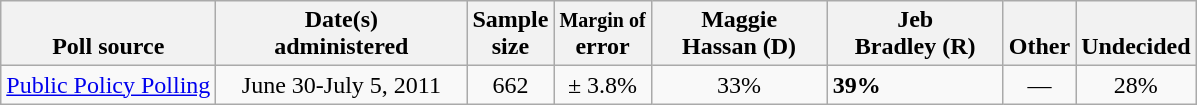<table class="wikitable">
<tr valign= bottom>
<th>Poll source</th>
<th style="width:160px;">Date(s)<br>administered</th>
<th class=small>Sample<br>size</th>
<th><small>Margin of</small><br>error</th>
<th style="width:110px;">Maggie<br>Hassan (D)</th>
<th style="width:110px;">Jeb<br>Bradley (R)</th>
<th>Other</th>
<th>Undecided</th>
</tr>
<tr>
<td><a href='#'>Public Policy Polling</a></td>
<td align=center>June 30-July 5, 2011</td>
<td align=center>662</td>
<td align=center>± 3.8%</td>
<td align=center>33%</td>
<td><strong>39%</strong></td>
<td align=center>—</td>
<td align=center>28%</td>
</tr>
</table>
